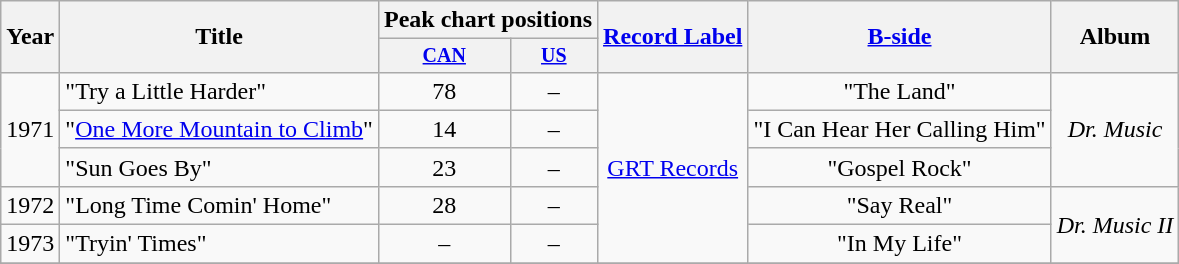<table class="wikitable" style=text-align:center;>
<tr>
<th rowspan="2">Year</th>
<th rowspan="2">Title</th>
<th colspan="2">Peak chart positions</th>
<th rowspan="2"><a href='#'>Record Label</a></th>
<th rowspan="2"><a href='#'>B-side</a></th>
<th rowspan="2">Album</th>
</tr>
<tr style="font-size:smaller;">
<th align=centre><a href='#'>CAN</a></th>
<th align=centre><a href='#'>US</a></th>
</tr>
<tr>
<td rowspan="3">1971</td>
<td align=left>"Try a Little Harder"</td>
<td>78</td>
<td>–</td>
<td rowspan="5"><a href='#'>GRT Records</a></td>
<td>"The Land"</td>
<td rowspan="3"><em>Dr. Music</em></td>
</tr>
<tr>
<td align=left>"<a href='#'>One More Mountain to Climb</a>"</td>
<td>14</td>
<td>–</td>
<td>"I Can Hear Her Calling Him"</td>
</tr>
<tr>
<td align=left>"Sun Goes By"</td>
<td>23</td>
<td>–</td>
<td>"Gospel Rock"</td>
</tr>
<tr>
<td rowspan="1">1972</td>
<td align=left>"Long Time Comin' Home"</td>
<td>28</td>
<td>–</td>
<td>"Say Real"</td>
<td rowspan="2"><em>Dr. Music II</em></td>
</tr>
<tr>
<td rowspan="1">1973</td>
<td align=left>"Tryin' Times"</td>
<td>–</td>
<td>–</td>
<td>"In My Life"</td>
</tr>
<tr>
</tr>
</table>
